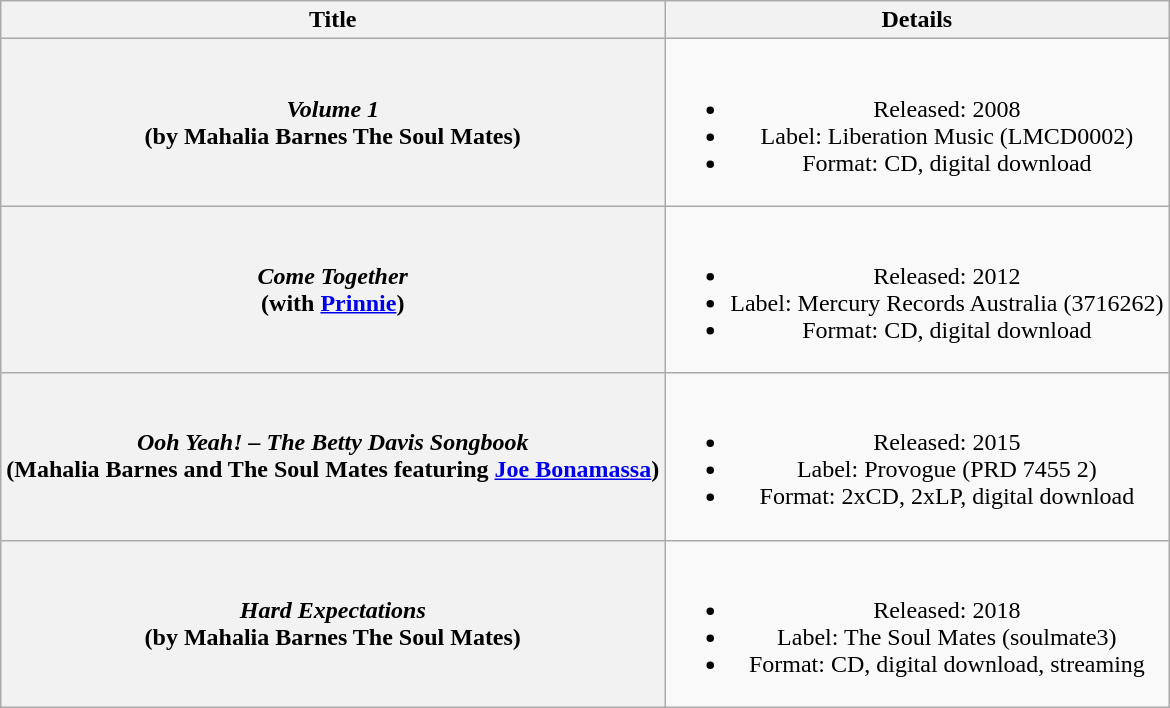<table class="wikitable plainrowheaders" style="text-align:center;">
<tr>
<th>Title</th>
<th>Details</th>
</tr>
<tr>
<th scope="row"><em>Volume 1</em> <br> (by Mahalia Barnes The Soul Mates)</th>
<td><br><ul><li>Released: 2008</li><li>Label: Liberation Music (LMCD0002)</li><li>Format: CD, digital download</li></ul></td>
</tr>
<tr>
<th scope="row"><em>Come Together</em> <br> (with <a href='#'>Prinnie</a>)</th>
<td><br><ul><li>Released: 2012</li><li>Label: Mercury Records Australia (3716262)</li><li>Format: CD, digital download</li></ul></td>
</tr>
<tr>
<th scope="row"><em>Ooh Yeah! – The Betty Davis Songbook</em> <br> (Mahalia Barnes and The Soul Mates featuring <a href='#'>Joe Bonamassa</a>)</th>
<td><br><ul><li>Released: 2015</li><li>Label: Provogue (PRD 7455 2)</li><li>Format: 2xCD, 2xLP, digital download</li></ul></td>
</tr>
<tr>
<th scope="row"><em>Hard Expectations</em> <br> (by Mahalia Barnes The Soul Mates)</th>
<td><br><ul><li>Released: 2018</li><li>Label: The Soul Mates (soulmate3)</li><li>Format: CD, digital download, streaming</li></ul></td>
</tr>
</table>
